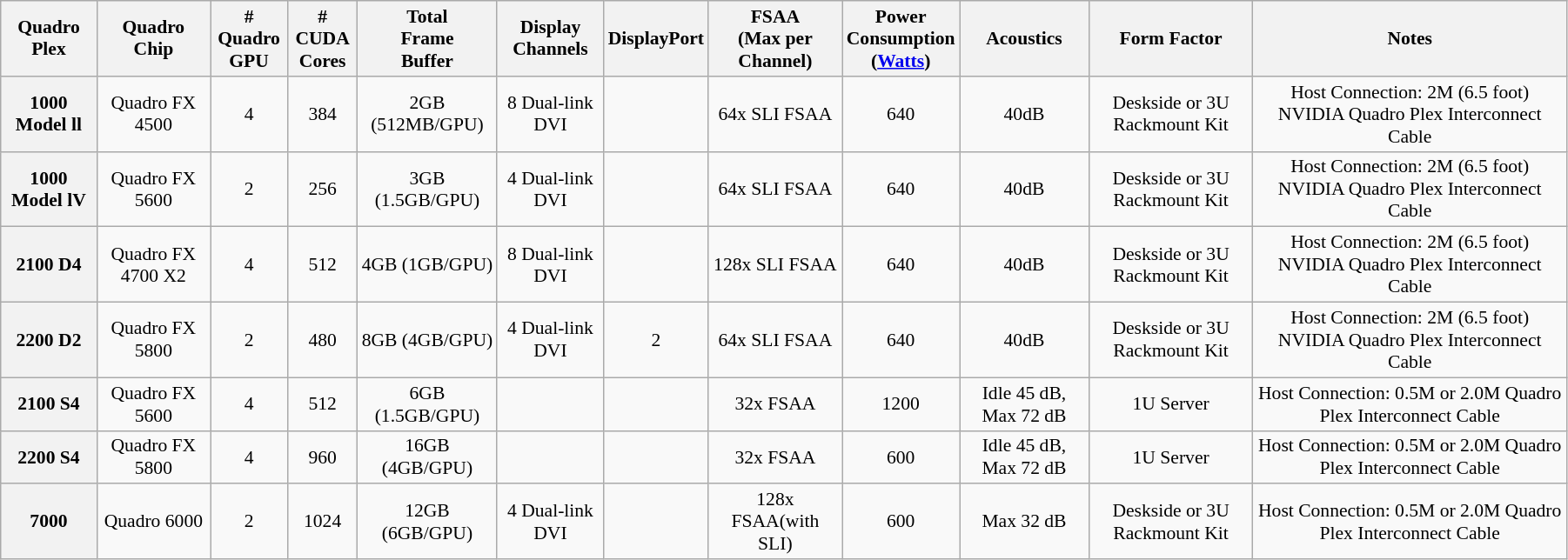<table class="wikitable" style="font-size: 90%; text-align: center; width: 95%;">
<tr>
<th>Quadro <br>Plex</th>
<th>Quadro <br>Chip</th>
<th># Quadro<br> GPU</th>
<th># CUDA<br> Cores</th>
<th>Total<br> Frame<br> Buffer</th>
<th>Display<br> Channels</th>
<th>DisplayPort</th>
<th>FSAA<br> (Max per Channel)</th>
<th>Power<br> Consumption<br> (<a href='#'>Watts</a>)</th>
<th>Acoustics</th>
<th>Form Factor</th>
<th>Notes</th>
</tr>
<tr>
<th>1000 Model ll</th>
<td>Quadro FX 4500</td>
<td>4</td>
<td>384</td>
<td>2GB (512MB/GPU)</td>
<td>8 Dual-link DVI</td>
<td></td>
<td>64x SLI FSAA</td>
<td>640</td>
<td>40dB</td>
<td>Deskside or 3U Rackmount Kit</td>
<td>Host Connection: 2M (6.5 foot) NVIDIA Quadro Plex Interconnect Cable</td>
</tr>
<tr>
<th>1000 Model lV</th>
<td>Quadro FX 5600</td>
<td>2</td>
<td>256</td>
<td>3GB (1.5GB/GPU)</td>
<td>4 Dual-link DVI</td>
<td></td>
<td>64x SLI FSAA</td>
<td>640</td>
<td>40dB</td>
<td>Deskside or 3U Rackmount Kit</td>
<td>Host Connection: 2M (6.5 foot) NVIDIA Quadro Plex Interconnect Cable</td>
</tr>
<tr>
<th>2100 D4</th>
<td>Quadro FX 4700 X2</td>
<td>4</td>
<td>512</td>
<td>4GB (1GB/GPU)</td>
<td>8 Dual-link DVI</td>
<td></td>
<td>128x SLI FSAA</td>
<td>640</td>
<td>40dB</td>
<td>Deskside or 3U Rackmount Kit</td>
<td>Host Connection: 2M (6.5 foot) NVIDIA Quadro Plex Interconnect Cable</td>
</tr>
<tr>
<th>2200 D2</th>
<td>Quadro FX 5800</td>
<td>2</td>
<td>480</td>
<td>8GB (4GB/GPU)</td>
<td>4 Dual-link DVI</td>
<td>2</td>
<td>64x SLI FSAA</td>
<td>640</td>
<td>40dB</td>
<td>Deskside or 3U Rackmount Kit</td>
<td>Host Connection: 2M (6.5 foot) NVIDIA Quadro Plex Interconnect Cable</td>
</tr>
<tr>
<th>2100 S4</th>
<td>Quadro FX 5600</td>
<td>4</td>
<td>512</td>
<td>6GB (1.5GB/GPU)</td>
<td></td>
<td></td>
<td>32x FSAA</td>
<td>1200</td>
<td>Idle 45 dB, Max 72 dB</td>
<td>1U Server</td>
<td>Host Connection: 0.5M or 2.0M Quadro Plex Interconnect Cable</td>
</tr>
<tr>
<th>2200 S4</th>
<td>Quadro FX 5800</td>
<td>4</td>
<td>960</td>
<td>16GB (4GB/GPU)</td>
<td></td>
<td></td>
<td>32x FSAA</td>
<td>600</td>
<td>Idle 45 dB, Max 72 dB</td>
<td>1U Server</td>
<td>Host Connection: 0.5M or 2.0M Quadro Plex Interconnect Cable</td>
</tr>
<tr>
<th>7000</th>
<td>Quadro 6000</td>
<td>2</td>
<td>1024</td>
<td>12GB (6GB/GPU)</td>
<td>4 Dual-link DVI</td>
<td></td>
<td>128x FSAA(with SLI)</td>
<td>600</td>
<td>Max 32 dB</td>
<td>Deskside or 3U Rackmount Kit</td>
<td>Host Connection: 0.5M or 2.0M Quadro Plex Interconnect Cable</td>
</tr>
</table>
